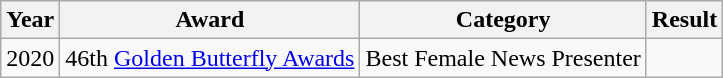<table class="wikitable">
<tr>
<th>Year</th>
<th>Award</th>
<th>Category</th>
<th>Result</th>
</tr>
<tr>
<td>2020</td>
<td>46th <a href='#'>Golden Butterfly Awards</a></td>
<td>Best Female News Presenter</td>
<td></td>
</tr>
</table>
